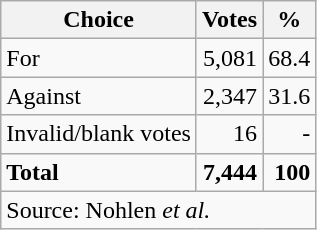<table class=wikitable style=text-align:right>
<tr>
<th>Choice</th>
<th>Votes</th>
<th>%</th>
</tr>
<tr>
<td align=left>For</td>
<td>5,081</td>
<td>68.4</td>
</tr>
<tr>
<td align=left>Against</td>
<td>2,347</td>
<td>31.6</td>
</tr>
<tr>
<td align=left>Invalid/blank votes</td>
<td>16</td>
<td>-</td>
</tr>
<tr>
<td align=left><strong>Total</strong></td>
<td><strong>7,444</strong></td>
<td><strong>100</strong></td>
</tr>
<tr>
<td colspan=3 align=left>Source: Nohlen <em>et al.</em></td>
</tr>
</table>
